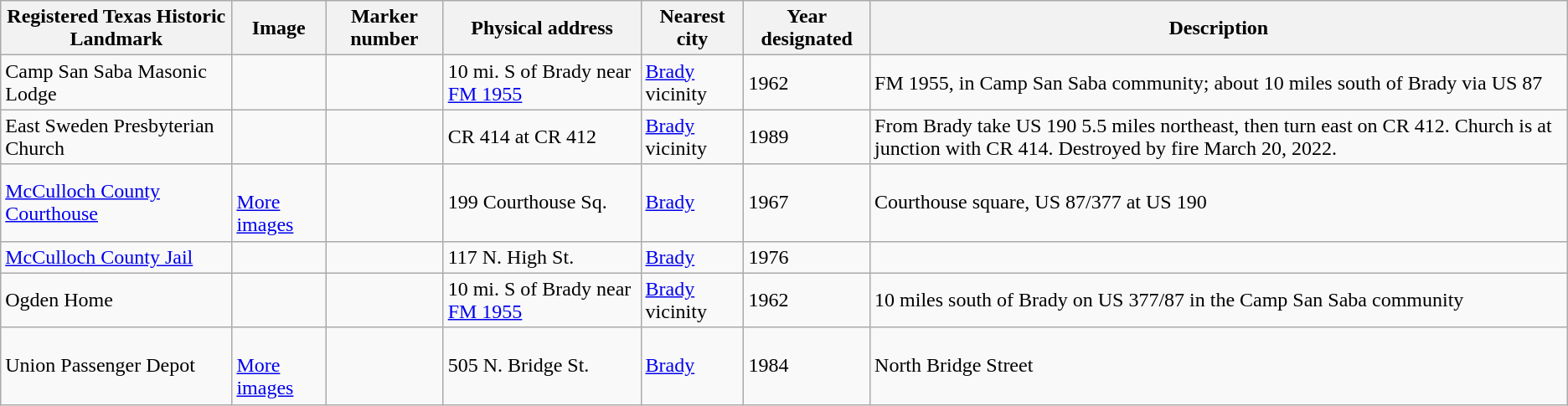<table class="wikitable sortable">
<tr>
<th>Registered Texas Historic Landmark</th>
<th>Image</th>
<th>Marker number</th>
<th>Physical address</th>
<th>Nearest city</th>
<th>Year designated</th>
<th>Description</th>
</tr>
<tr>
<td>Camp San Saba Masonic Lodge</td>
<td></td>
<td></td>
<td>10 mi. S of Brady near <a href='#'>FM 1955</a></td>
<td><a href='#'>Brady</a> vicinity</td>
<td>1962</td>
<td>FM 1955, in Camp San Saba community; about 10 miles south of Brady via US 87</td>
</tr>
<tr>
<td>East Sweden Presbyterian Church</td>
<td></td>
<td></td>
<td>CR 414 at CR 412<br></td>
<td><a href='#'>Brady</a> vicinity</td>
<td>1989</td>
<td>From Brady take US 190 5.5 miles northeast, then turn east on CR 412. Church is at junction with CR 414. Destroyed by fire March 20, 2022.</td>
</tr>
<tr>
<td><a href='#'>McCulloch County Courthouse</a></td>
<td><br> <a href='#'>More images</a></td>
<td></td>
<td>199 Courthouse Sq.<br></td>
<td><a href='#'>Brady</a></td>
<td>1967</td>
<td>Courthouse square, US 87/377 at US 190</td>
</tr>
<tr>
<td><a href='#'>McCulloch County Jail</a></td>
<td></td>
<td></td>
<td>117 N. High St.<br></td>
<td><a href='#'>Brady</a></td>
<td>1976</td>
<td></td>
</tr>
<tr>
<td>Ogden Home</td>
<td></td>
<td></td>
<td>10 mi. S of Brady near <a href='#'>FM 1955</a></td>
<td><a href='#'>Brady</a> vicinity</td>
<td>1962</td>
<td>10 miles south of Brady on US 377/87 in the Camp San Saba community</td>
</tr>
<tr>
<td>Union Passenger Depot</td>
<td><br> <a href='#'>More images</a></td>
<td></td>
<td>505 N. Bridge St.<br></td>
<td><a href='#'>Brady</a></td>
<td>1984</td>
<td>North Bridge Street</td>
</tr>
</table>
